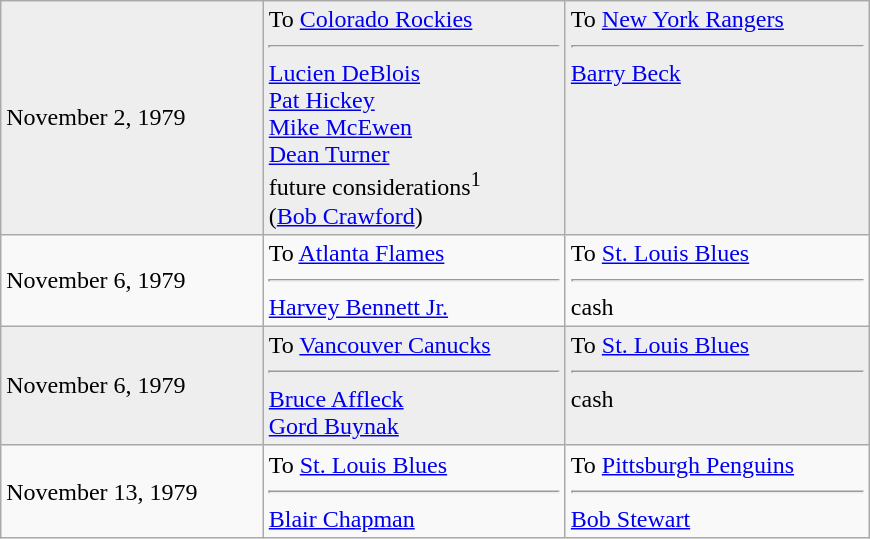<table class="wikitable" style="border:1px solid #999; width:580px;">
<tr style="background:#eee;">
<td>November 2, 1979</td>
<td valign="top">To <a href='#'>Colorado Rockies</a><hr><a href='#'>Lucien DeBlois</a><br><a href='#'>Pat Hickey</a><br><a href='#'>Mike McEwen</a><br><a href='#'>Dean Turner</a><br>future considerations<sup>1</sup><br>(<a href='#'>Bob Crawford</a>)</td>
<td valign="top">To <a href='#'>New York Rangers</a><hr><a href='#'>Barry Beck</a></td>
</tr>
<tr>
<td>November 6, 1979</td>
<td valign="top">To <a href='#'>Atlanta Flames</a><hr><a href='#'>Harvey Bennett Jr.</a></td>
<td valign="top">To <a href='#'>St. Louis Blues</a><hr>cash</td>
</tr>
<tr style="background:#eee;">
<td>November 6, 1979</td>
<td valign="top">To <a href='#'>Vancouver Canucks</a><hr><a href='#'>Bruce Affleck</a><br><a href='#'>Gord Buynak</a></td>
<td valign="top">To <a href='#'>St. Louis Blues</a><hr>cash</td>
</tr>
<tr>
<td>November 13, 1979</td>
<td valign="top">To <a href='#'>St. Louis Blues</a><hr><a href='#'>Blair Chapman</a></td>
<td valign="top">To <a href='#'>Pittsburgh Penguins</a><hr><a href='#'>Bob Stewart</a></td>
</tr>
</table>
